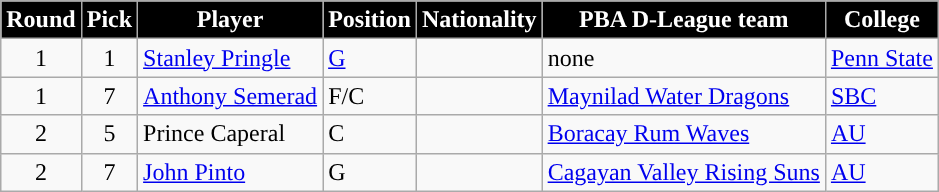<table class="wikitable sortable sortable">
<tr>
<th style="background:#000000; color:#FFFFFF; ">Round</th>
<th style="background:#000000; color:#FFFFFF; ">Pick</th>
<th style="background:#000000; color:#FFFFFF; ">Player</th>
<th style="background:#000000; color:#FFFFFF; ">Position</th>
<th style="background:#000000; color:#FFFFFF; ">Nationality</th>
<th style="background:#000000; color:#FFFFFF; ">PBA D-League team</th>
<th style="background:#000000; color:#FFFFFF; ">College</th>
</tr>
<tr>
<td align=center>1</td>
<td align=center>1</td>
<td><a href='#'>Stanley Pringle</a></td>
<td><a href='#'>G</a></td>
<td></td>
<td>none</td>
<td><a href='#'>Penn State</a></td>
</tr>
<tr>
<td align=center>1</td>
<td align=center>7</td>
<td><a href='#'>Anthony Semerad</a></td>
<td>F/C</td>
<td></td>
<td><a href='#'>Maynilad Water Dragons</a></td>
<td><a href='#'>SBC</a></td>
</tr>
<tr>
<td align=center>2</td>
<td align=center>5</td>
<td>Prince Caperal</td>
<td>C</td>
<td></td>
<td><a href='#'>Boracay Rum Waves</a></td>
<td><a href='#'>AU</a></td>
</tr>
<tr>
<td align=center>2</td>
<td align=center>7</td>
<td><a href='#'>John Pinto</a></td>
<td>G</td>
<td></td>
<td><a href='#'>Cagayan Valley Rising Suns</a></td>
<td><a href='#'>AU</a></td>
</tr>
</table>
